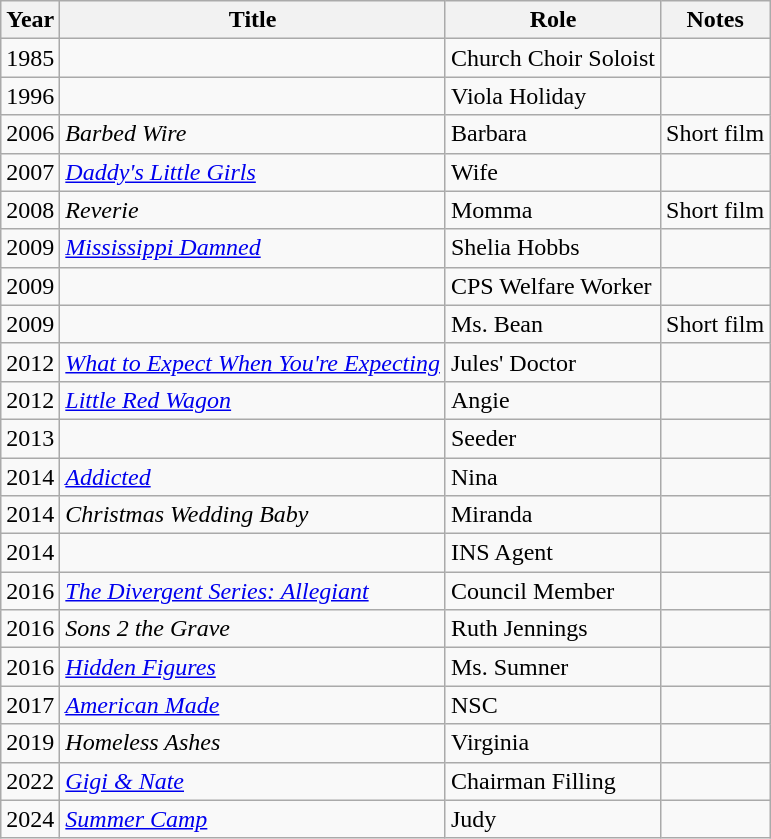<table class="wikitable sortable">
<tr>
<th>Year</th>
<th>Title</th>
<th>Role</th>
<th class="unsortable">Notes</th>
</tr>
<tr>
<td>1985</td>
<td><em></em></td>
<td>Church Choir Soloist</td>
<td></td>
</tr>
<tr>
<td>1996</td>
<td><em></em></td>
<td>Viola Holiday</td>
<td></td>
</tr>
<tr>
<td>2006</td>
<td><em>Barbed Wire</em></td>
<td>Barbara</td>
<td>Short film</td>
</tr>
<tr>
<td>2007</td>
<td><em><a href='#'>Daddy's Little Girls</a></em></td>
<td>Wife</td>
<td></td>
</tr>
<tr>
<td>2008</td>
<td><em>Reverie</em></td>
<td>Momma</td>
<td>Short film</td>
</tr>
<tr>
<td>2009</td>
<td><em><a href='#'>Mississippi Damned</a></em></td>
<td>Shelia Hobbs</td>
<td></td>
</tr>
<tr>
<td>2009</td>
<td><em></em></td>
<td>CPS Welfare Worker</td>
<td></td>
</tr>
<tr>
<td>2009</td>
<td><em></em></td>
<td>Ms. Bean</td>
<td>Short film</td>
</tr>
<tr>
<td>2012</td>
<td><em><a href='#'>What to Expect When You're Expecting</a></em></td>
<td>Jules' Doctor</td>
<td></td>
</tr>
<tr>
<td>2012</td>
<td><em><a href='#'>Little Red Wagon</a></em></td>
<td>Angie</td>
<td></td>
</tr>
<tr>
<td>2013</td>
<td><em></em></td>
<td>Seeder</td>
<td></td>
</tr>
<tr>
<td>2014</td>
<td><em><a href='#'>Addicted</a></em></td>
<td>Nina</td>
<td></td>
</tr>
<tr>
<td>2014</td>
<td><em>Christmas Wedding Baby</em></td>
<td>Miranda</td>
<td></td>
</tr>
<tr>
<td>2014</td>
<td><em></em></td>
<td>INS Agent</td>
<td></td>
</tr>
<tr>
<td>2016</td>
<td><em><a href='#'>The Divergent Series: Allegiant</a></em></td>
<td>Council Member</td>
<td></td>
</tr>
<tr>
<td>2016</td>
<td><em>Sons 2 the Grave</em></td>
<td>Ruth Jennings</td>
<td></td>
</tr>
<tr>
<td>2016</td>
<td><em><a href='#'>Hidden Figures</a></em></td>
<td>Ms. Sumner</td>
<td></td>
</tr>
<tr>
<td>2017</td>
<td><em><a href='#'>American Made</a></em></td>
<td>NSC</td>
<td></td>
</tr>
<tr>
<td>2019</td>
<td><em>Homeless Ashes</em></td>
<td>Virginia</td>
<td></td>
</tr>
<tr>
<td>2022</td>
<td><em><a href='#'>Gigi & Nate</a></em></td>
<td>Chairman Filling</td>
<td></td>
</tr>
<tr>
<td>2024</td>
<td><em><a href='#'>Summer Camp</a></em></td>
<td>Judy</td>
<td></td>
</tr>
</table>
